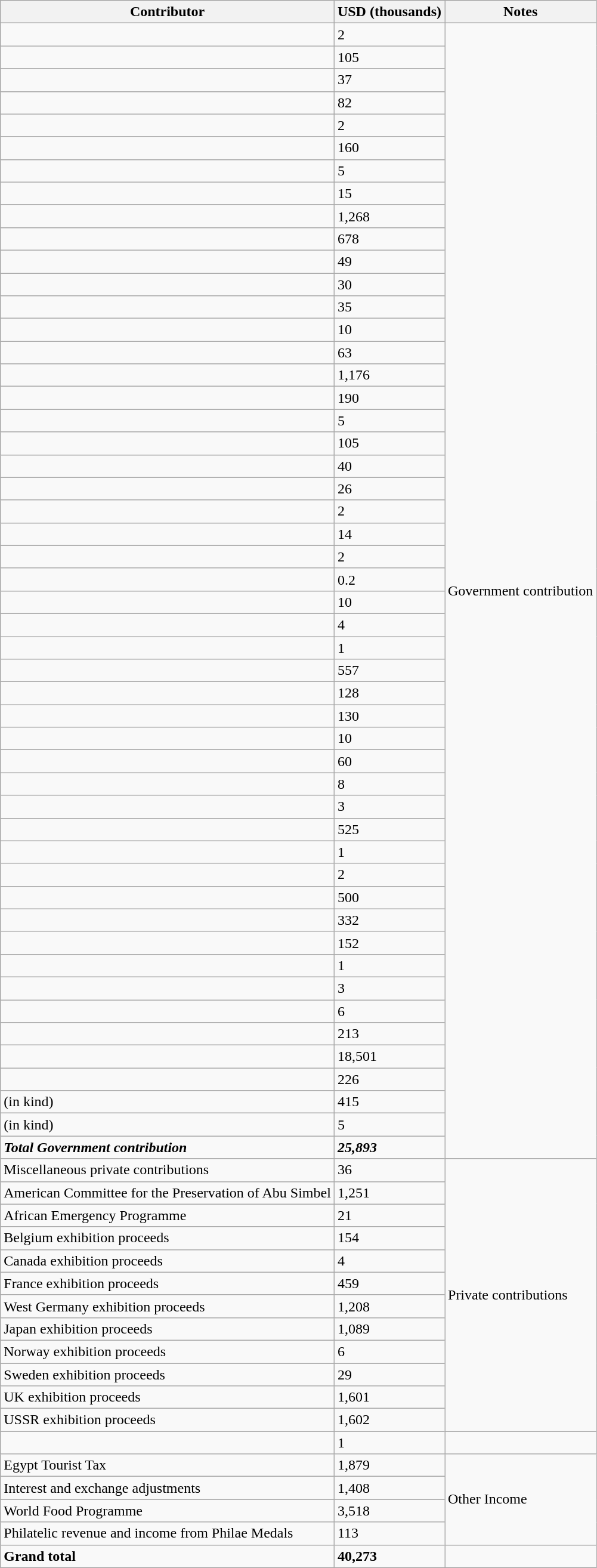<table class="wikitable sortable mw-collapsible mw-collapsed">
<tr>
<th>Contributor</th>
<th>USD (thousands)</th>
<th>Notes</th>
</tr>
<tr>
<td></td>
<td>2</td>
<td rowspan="50">Government contribution</td>
</tr>
<tr>
<td></td>
<td>105</td>
</tr>
<tr>
<td></td>
<td>37</td>
</tr>
<tr>
<td></td>
<td>82</td>
</tr>
<tr>
<td></td>
<td>2</td>
</tr>
<tr>
<td></td>
<td>160</td>
</tr>
<tr>
<td></td>
<td>5</td>
</tr>
<tr>
<td></td>
<td>15</td>
</tr>
<tr>
<td></td>
<td>1,268</td>
</tr>
<tr>
<td></td>
<td>678</td>
</tr>
<tr>
<td></td>
<td>49</td>
</tr>
<tr>
<td></td>
<td>30</td>
</tr>
<tr>
<td></td>
<td>35</td>
</tr>
<tr>
<td></td>
<td>10</td>
</tr>
<tr>
<td></td>
<td>63</td>
</tr>
<tr>
<td></td>
<td>1,176</td>
</tr>
<tr>
<td></td>
<td>190</td>
</tr>
<tr>
<td></td>
<td>5</td>
</tr>
<tr>
<td></td>
<td>105</td>
</tr>
<tr>
<td></td>
<td>40</td>
</tr>
<tr>
<td></td>
<td>26</td>
</tr>
<tr>
<td></td>
<td>2</td>
</tr>
<tr>
<td></td>
<td>14</td>
</tr>
<tr>
<td></td>
<td>2</td>
</tr>
<tr>
<td></td>
<td>0.2</td>
</tr>
<tr>
<td></td>
<td>10</td>
</tr>
<tr>
<td></td>
<td>4</td>
</tr>
<tr>
<td></td>
<td>1</td>
</tr>
<tr>
<td></td>
<td>557</td>
</tr>
<tr>
<td></td>
<td>128</td>
</tr>
<tr>
<td></td>
<td>130</td>
</tr>
<tr>
<td></td>
<td>10</td>
</tr>
<tr>
<td></td>
<td>60</td>
</tr>
<tr>
<td></td>
<td>8</td>
</tr>
<tr>
<td></td>
<td>3</td>
</tr>
<tr>
<td></td>
<td>525</td>
</tr>
<tr>
<td></td>
<td>1</td>
</tr>
<tr>
<td></td>
<td>2</td>
</tr>
<tr>
<td></td>
<td>500</td>
</tr>
<tr>
<td></td>
<td>332</td>
</tr>
<tr>
<td></td>
<td>152</td>
</tr>
<tr>
<td></td>
<td>1</td>
</tr>
<tr>
<td></td>
<td>3</td>
</tr>
<tr>
<td></td>
<td>6</td>
</tr>
<tr>
<td></td>
<td>213</td>
</tr>
<tr>
<td></td>
<td>18,501</td>
</tr>
<tr>
<td></td>
<td>226</td>
</tr>
<tr>
<td> (in kind)</td>
<td>415</td>
</tr>
<tr>
<td> (in kind)</td>
<td>5</td>
</tr>
<tr>
<td><strong><em>Total Government contribution</em></strong></td>
<td><strong><em>25,893</em></strong></td>
</tr>
<tr>
<td>Miscellaneous private contributions</td>
<td>36</td>
<td rowspan="12">Private contributions</td>
</tr>
<tr>
<td>American Committee for the Preservation of Abu Simbel</td>
<td>1,251</td>
</tr>
<tr>
<td>African Emergency Programme</td>
<td>21</td>
</tr>
<tr>
<td>Belgium exhibition proceeds</td>
<td>154</td>
</tr>
<tr>
<td>Canada exhibition proceeds</td>
<td>4</td>
</tr>
<tr>
<td>France exhibition proceeds</td>
<td>459</td>
</tr>
<tr>
<td>West Germany exhibition proceeds</td>
<td>1,208</td>
</tr>
<tr>
<td>Japan exhibition proceeds</td>
<td>1,089</td>
</tr>
<tr>
<td>Norway exhibition proceeds</td>
<td>6</td>
</tr>
<tr>
<td>Sweden exhibition proceeds</td>
<td>29</td>
</tr>
<tr>
<td>UK exhibition proceeds</td>
<td>1,601</td>
</tr>
<tr>
<td>USSR exhibition proceeds</td>
<td>1,602</td>
</tr>
<tr>
<td></td>
<td>1</td>
<td></td>
</tr>
<tr>
<td>Egypt Tourist Tax</td>
<td>1,879</td>
<td rowspan="4">Other Income</td>
</tr>
<tr>
<td>Interest and exchange adjustments</td>
<td>1,408</td>
</tr>
<tr>
<td>World Food Programme</td>
<td>3,518</td>
</tr>
<tr>
<td>Philatelic revenue and income from Philae Medals</td>
<td>113</td>
</tr>
<tr>
<td><strong>Grand total</strong></td>
<td><strong>40,273</strong></td>
<td></td>
</tr>
</table>
